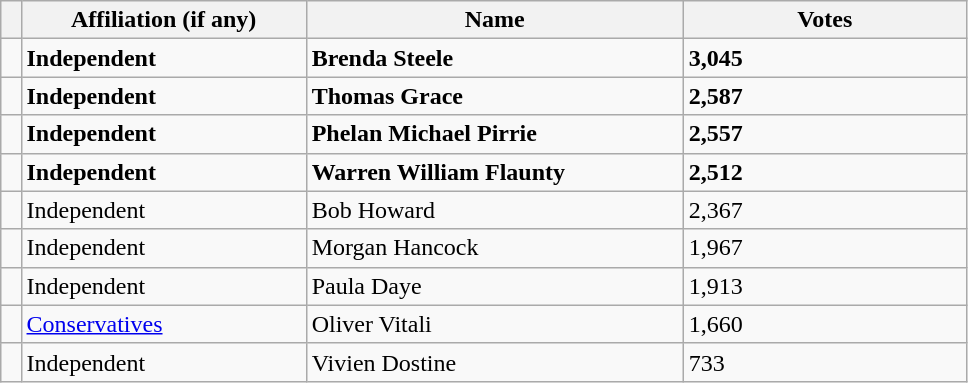<table class="wikitable" style="width:51%;">
<tr>
<th style="width:1%;"></th>
<th style="width:15%;">Affiliation (if any)</th>
<th style="width:20%;">Name</th>
<th style="width:15%;">Votes</th>
</tr>
<tr>
<td bgcolor=></td>
<td><strong>Independent</strong></td>
<td><strong> Brenda Steele </strong></td>
<td><strong>3,045</strong></td>
</tr>
<tr>
<td bgcolor=></td>
<td><strong>Independent</strong></td>
<td><strong>Thomas Grace </strong></td>
<td><strong>2,587</strong></td>
</tr>
<tr>
<td bgcolor=></td>
<td><strong>Independent</strong></td>
<td><strong>Phelan Michael Pirrie </strong></td>
<td><strong>2,557</strong></td>
</tr>
<tr>
<td bgcolor=></td>
<td><strong>Independent</strong></td>
<td><strong>Warren William Flaunty</strong></td>
<td><strong>2,512</strong></td>
</tr>
<tr>
<td bgcolor=></td>
<td>Independent</td>
<td>Bob Howard</td>
<td>2,367</td>
</tr>
<tr>
<td bgcolor=></td>
<td>Independent</td>
<td>Morgan Hancock</td>
<td>1,967</td>
</tr>
<tr>
<td bgcolor=></td>
<td>Independent</td>
<td>Paula Daye</td>
<td>1,913</td>
</tr>
<tr>
<td bgcolor=></td>
<td><a href='#'>Conservatives</a></td>
<td>Oliver Vitali</td>
<td>1,660</td>
</tr>
<tr>
<td bgcolor=></td>
<td>Independent</td>
<td>Vivien Dostine</td>
<td>733</td>
</tr>
</table>
